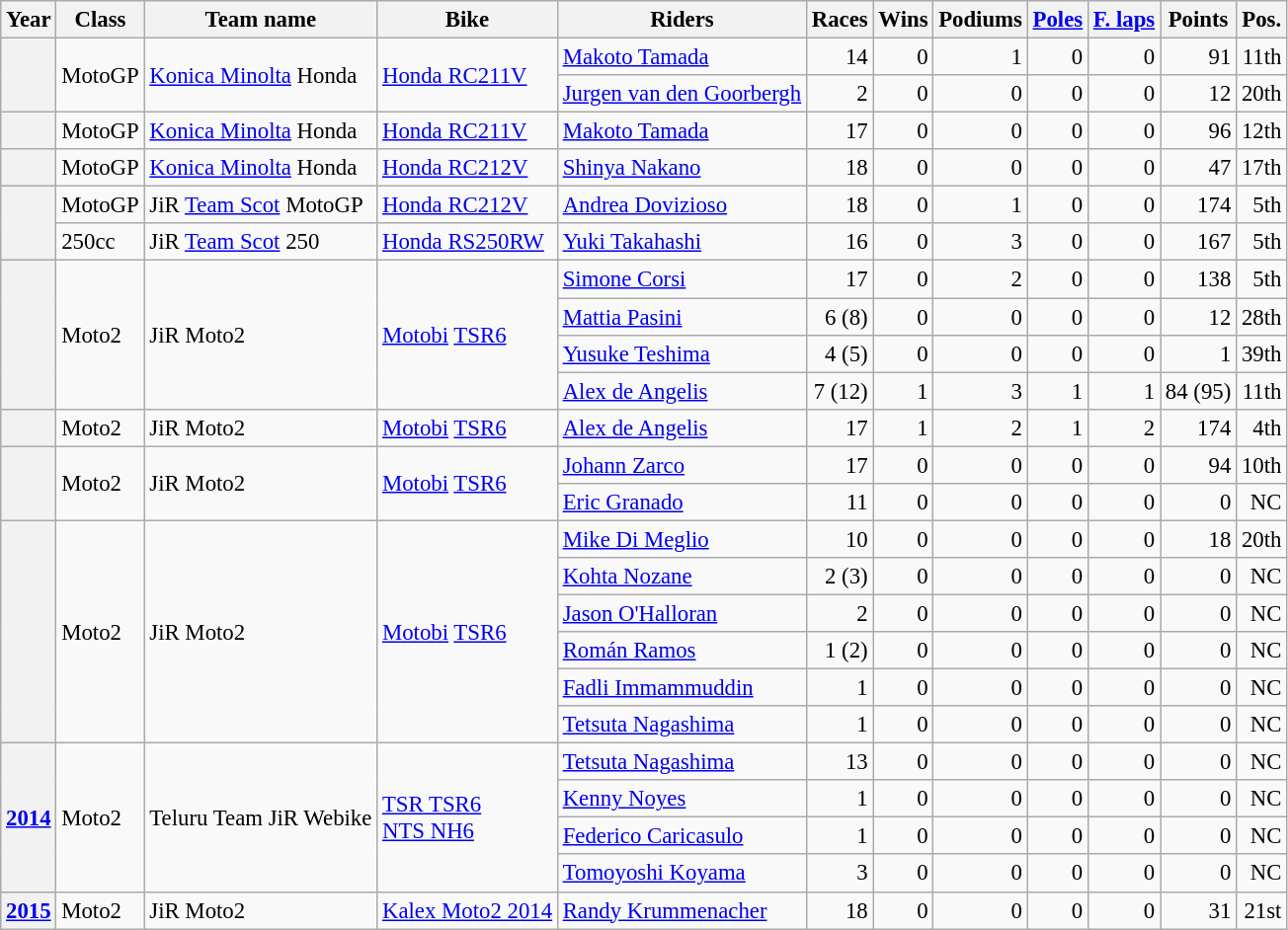<table class="wikitable" style="text-align:right; font-size:95%">
<tr>
<th scope="col">Year</th>
<th scope="col">Class</th>
<th scope="col">Team name</th>
<th scope="col">Bike</th>
<th scope="col">Riders</th>
<th scope="col">Races</th>
<th scope="col">Wins</th>
<th scope="col">Podiums</th>
<th scope="col"><a href='#'>Poles</a></th>
<th scope="col"><a href='#'>F. laps</a></th>
<th scope="col">Points</th>
<th scope="col">Pos.</th>
</tr>
<tr>
<th scope="row" rowspan="2"></th>
<td align="left" rowspan="2">MotoGP</td>
<td align="left" rowspan="2"><a href='#'>Konica Minolta</a> Honda</td>
<td align="left" rowspan="2"><a href='#'>Honda RC211V</a></td>
<td align="left"> <a href='#'>Makoto Tamada</a></td>
<td>14</td>
<td>0</td>
<td>1</td>
<td>0</td>
<td>0</td>
<td>91</td>
<td>11th</td>
</tr>
<tr>
<td align="left"> <a href='#'>Jurgen van den Goorbergh</a></td>
<td>2</td>
<td>0</td>
<td>0</td>
<td>0</td>
<td>0</td>
<td>12</td>
<td>20th</td>
</tr>
<tr>
<th scope="row"></th>
<td align="left">MotoGP</td>
<td align="left"><a href='#'>Konica Minolta</a> Honda</td>
<td align="left"><a href='#'>Honda RC211V</a></td>
<td align="left"> <a href='#'>Makoto Tamada</a></td>
<td>17</td>
<td>0</td>
<td>0</td>
<td>0</td>
<td>0</td>
<td>96</td>
<td>12th</td>
</tr>
<tr>
<th scope="row"></th>
<td align="left">MotoGP</td>
<td align="left"><a href='#'>Konica Minolta</a> Honda</td>
<td align="left"><a href='#'>Honda RC212V</a></td>
<td align="left"> <a href='#'>Shinya Nakano</a></td>
<td>18</td>
<td>0</td>
<td>0</td>
<td>0</td>
<td>0</td>
<td>47</td>
<td>17th</td>
</tr>
<tr>
<th scope="row" rowspan="2"></th>
<td align="left">MotoGP</td>
<td align="left">JiR <a href='#'>Team Scot</a> MotoGP</td>
<td align="left"><a href='#'>Honda RC212V</a></td>
<td align="left"> <a href='#'>Andrea Dovizioso</a></td>
<td>18</td>
<td>0</td>
<td>1</td>
<td>0</td>
<td>0</td>
<td>174</td>
<td>5th</td>
</tr>
<tr>
<td align="left">250cc</td>
<td align="left">JiR <a href='#'>Team Scot</a> 250</td>
<td align="left"><a href='#'>Honda RS250RW</a></td>
<td align="left"> <a href='#'>Yuki Takahashi</a></td>
<td>16</td>
<td>0</td>
<td>3</td>
<td>0</td>
<td>0</td>
<td>167</td>
<td>5th</td>
</tr>
<tr>
<th scope="row" rowspan="4"></th>
<td align="left" rowspan="4">Moto2</td>
<td align="left" rowspan="4">JiR Moto2</td>
<td align="left" rowspan="4"><a href='#'>Motobi</a> <a href='#'>TSR6</a></td>
<td align="left"> <a href='#'>Simone Corsi</a></td>
<td>17</td>
<td>0</td>
<td>2</td>
<td>0</td>
<td>0</td>
<td>138</td>
<td>5th</td>
</tr>
<tr>
<td align="left"> <a href='#'>Mattia Pasini</a></td>
<td>6 (8)</td>
<td>0</td>
<td>0</td>
<td>0</td>
<td>0</td>
<td>12</td>
<td>28th</td>
</tr>
<tr>
<td align="left"> <a href='#'>Yusuke Teshima</a></td>
<td>4 (5)</td>
<td>0</td>
<td>0</td>
<td>0</td>
<td>0</td>
<td>1</td>
<td>39th</td>
</tr>
<tr>
<td align="left"> <a href='#'>Alex de Angelis</a></td>
<td>7 (12)</td>
<td>1</td>
<td>3</td>
<td>1</td>
<td>1</td>
<td>84 (95)</td>
<td>11th</td>
</tr>
<tr>
<th scope="row"></th>
<td align="left">Moto2</td>
<td align="left">JiR Moto2</td>
<td align="left"><a href='#'>Motobi</a> <a href='#'>TSR6</a></td>
<td align="left"> <a href='#'>Alex de Angelis</a></td>
<td>17</td>
<td>1</td>
<td>2</td>
<td>1</td>
<td>2</td>
<td>174</td>
<td>4th</td>
</tr>
<tr>
<th scope="row" rowspan="2"></th>
<td align="left" rowspan="2">Moto2</td>
<td align="left" rowspan="2">JiR Moto2</td>
<td align="left" rowspan="2"><a href='#'>Motobi</a> <a href='#'>TSR6</a></td>
<td align="left"> <a href='#'>Johann Zarco</a></td>
<td>17</td>
<td>0</td>
<td>0</td>
<td>0</td>
<td>0</td>
<td>94</td>
<td>10th</td>
</tr>
<tr>
<td align="left"> <a href='#'>Eric Granado</a></td>
<td>11</td>
<td>0</td>
<td>0</td>
<td>0</td>
<td>0</td>
<td>0</td>
<td>NC</td>
</tr>
<tr>
<th scope="row" rowspan="6"></th>
<td align="left" rowspan="6">Moto2</td>
<td align="left" rowspan="6">JiR Moto2</td>
<td align="left" rowspan="6"><a href='#'>Motobi</a> <a href='#'>TSR6</a></td>
<td align="left"> <a href='#'>Mike Di Meglio</a></td>
<td>10</td>
<td>0</td>
<td>0</td>
<td>0</td>
<td>0</td>
<td>18</td>
<td>20th</td>
</tr>
<tr>
<td align="left"> <a href='#'>Kohta Nozane</a></td>
<td>2 (3)</td>
<td>0</td>
<td>0</td>
<td>0</td>
<td>0</td>
<td>0</td>
<td>NC</td>
</tr>
<tr>
<td align="left"> <a href='#'>Jason O'Halloran</a></td>
<td>2</td>
<td>0</td>
<td>0</td>
<td>0</td>
<td>0</td>
<td>0</td>
<td>NC</td>
</tr>
<tr>
<td align="left"> <a href='#'>Román Ramos</a></td>
<td>1 (2)</td>
<td>0</td>
<td>0</td>
<td>0</td>
<td>0</td>
<td>0</td>
<td>NC</td>
</tr>
<tr>
<td align="left"> <a href='#'>Fadli Immammuddin</a></td>
<td>1</td>
<td>0</td>
<td>0</td>
<td>0</td>
<td>0</td>
<td>0</td>
<td>NC</td>
</tr>
<tr>
<td align="left"> <a href='#'>Tetsuta Nagashima</a></td>
<td>1</td>
<td>0</td>
<td>0</td>
<td>0</td>
<td>0</td>
<td>0</td>
<td>NC</td>
</tr>
<tr>
<th scope="row" rowspan="4"><a href='#'>2014</a></th>
<td align="left" rowspan="4">Moto2</td>
<td align="left" rowspan="4">Teluru Team JiR Webike</td>
<td align="left" rowspan="4"><a href='#'>TSR TSR6</a><br><a href='#'>NTS NH6</a></td>
<td align="left"> <a href='#'>Tetsuta Nagashima</a></td>
<td>13</td>
<td>0</td>
<td>0</td>
<td>0</td>
<td>0</td>
<td>0</td>
<td>NC</td>
</tr>
<tr>
<td align="left"> <a href='#'>Kenny Noyes</a></td>
<td>1</td>
<td>0</td>
<td>0</td>
<td>0</td>
<td>0</td>
<td>0</td>
<td>NC</td>
</tr>
<tr>
<td align="left"> <a href='#'>Federico Caricasulo</a></td>
<td>1</td>
<td>0</td>
<td>0</td>
<td>0</td>
<td>0</td>
<td>0</td>
<td>NC</td>
</tr>
<tr>
<td align="left"> <a href='#'>Tomoyoshi Koyama</a></td>
<td>3</td>
<td>0</td>
<td>0</td>
<td>0</td>
<td>0</td>
<td>0</td>
<td>NC</td>
</tr>
<tr>
<th scope="row"><a href='#'>2015</a></th>
<td align="left">Moto2</td>
<td align="left">JiR Moto2</td>
<td align="left"><a href='#'>Kalex Moto2 2014</a></td>
<td align="left"> <a href='#'>Randy Krummenacher</a></td>
<td>18</td>
<td>0</td>
<td>0</td>
<td>0</td>
<td>0</td>
<td>31</td>
<td>21st</td>
</tr>
</table>
